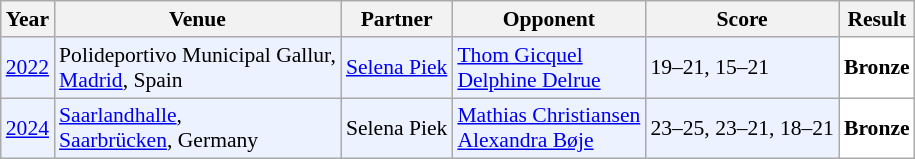<table class="sortable wikitable" style="font-size: 90%;">
<tr>
<th>Year</th>
<th>Venue</th>
<th>Partner</th>
<th>Opponent</th>
<th>Score</th>
<th>Result</th>
</tr>
<tr style="background:#ECF2FF">
<td align="center"><a href='#'>2022</a></td>
<td align="left">Polideportivo Municipal Gallur,<br><a href='#'>Madrid</a>, Spain</td>
<td align="left"> <a href='#'>Selena Piek</a></td>
<td align="left"> <a href='#'>Thom Gicquel</a><br> <a href='#'>Delphine Delrue</a></td>
<td align="left">19–21, 15–21</td>
<td style="text-align:left; background:white"> <strong>Bronze</strong></td>
</tr>
<tr style="background:#ECF2FF">
<td align="center"><a href='#'>2024</a></td>
<td align="left"><a href='#'>Saarlandhalle</a>,<br><a href='#'>Saarbrücken</a>, Germany</td>
<td align="left"> Selena Piek</td>
<td align="left"> <a href='#'>Mathias Christiansen</a><br> <a href='#'>Alexandra Bøje</a></td>
<td align="left">23–25, 23–21, 18–21</td>
<td style="text-align:left; background:white"> <strong>Bronze</strong></td>
</tr>
</table>
